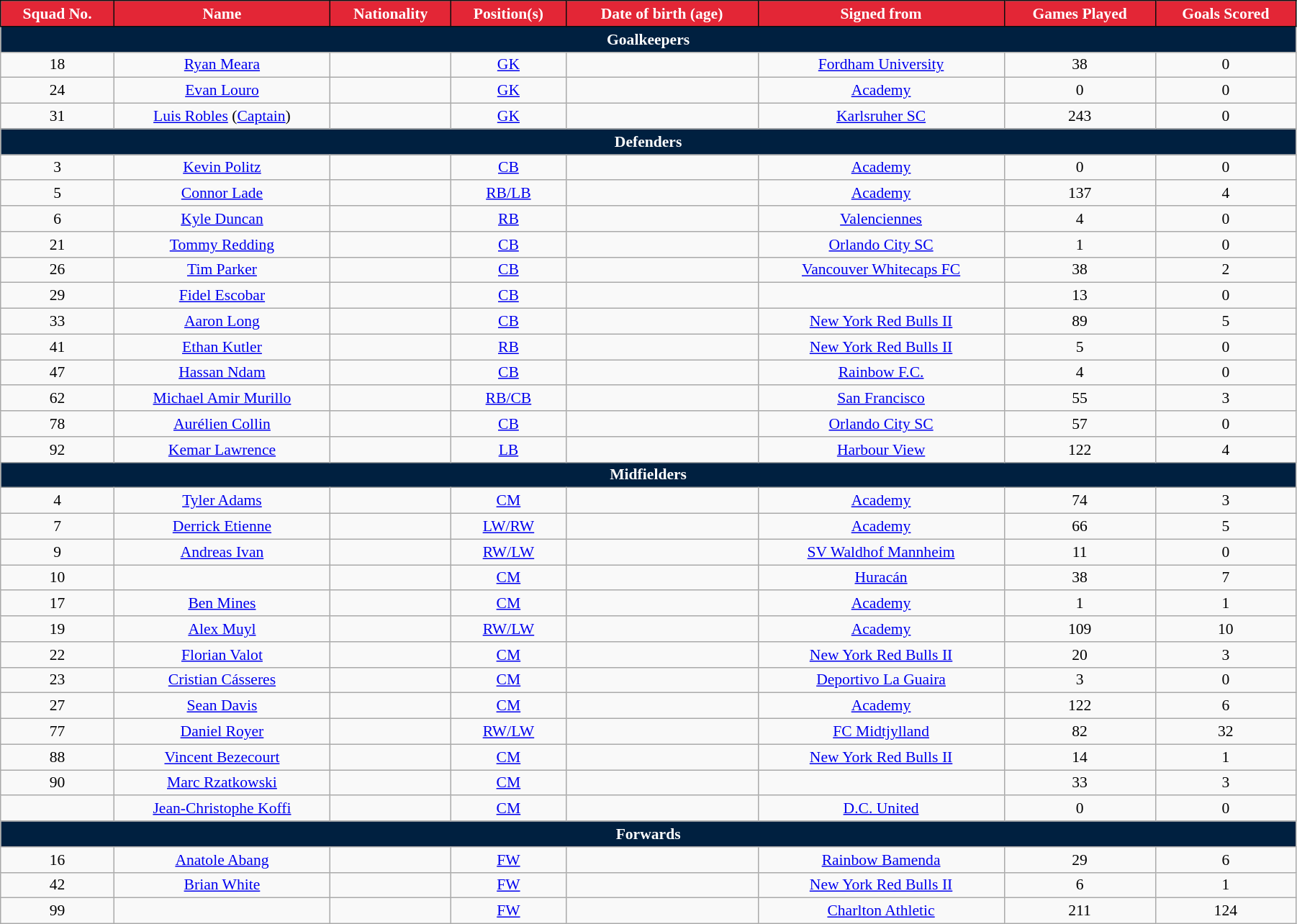<table class="wikitable" style="text-align:center; font-size:90%; width:95%;">
<tr>
<th style="background:#E32636; color:#fff;  border:1px solid #0e0e0e; text-align:center;">Squad No.</th>
<th style="background:#E32636; color:#fff;  border:1px solid #0e0e0e; text-align:center;">Name</th>
<th style="background:#E32636; color:#fff;  border:1px solid #0e0e0e; text-align:center;">Nationality</th>
<th style="background:#E32636; color:#fff;  border:1px solid #0e0e0e; text-align:center;">Position(s)</th>
<th style="background:#E32636; color:#fff;  border:1px solid #0e0e0e; text-align:center;">Date of birth (age)</th>
<th style="background:#E32636; color:#fff;  border:1px solid #0e0e0e; text-align:center;">Signed from</th>
<th style="background:#E32636; color:#fff;  border:1px solid #0e0e0e; text-align:center;">Games Played</th>
<th style="background:#E32636; color:#fff;  border:1px solid #0e0e0e; text-align:center;">Goals Scored</th>
</tr>
<tr>
<th colspan="8" style="background:#002040; color:white; text-align:center;">Goalkeepers</th>
</tr>
<tr>
<td>18</td>
<td><a href='#'>Ryan Meara</a></td>
<td></td>
<td><a href='#'>GK</a></td>
<td></td>
<td> <a href='#'>Fordham University</a></td>
<td>38</td>
<td>0</td>
</tr>
<tr>
<td>24</td>
<td><a href='#'>Evan Louro</a></td>
<td></td>
<td><a href='#'>GK</a></td>
<td></td>
<td><a href='#'>Academy</a></td>
<td>0</td>
<td>0</td>
</tr>
<tr>
<td>31</td>
<td><a href='#'>Luis Robles</a> (<a href='#'>Captain</a>)</td>
<td></td>
<td><a href='#'>GK</a></td>
<td></td>
<td> <a href='#'>Karlsruher SC</a></td>
<td>243</td>
<td>0</td>
</tr>
<tr>
<th colspan="8" style="background:#002040; color:white; text-align:center;"><strong>Defenders</strong></th>
</tr>
<tr>
<td>3</td>
<td><a href='#'>Kevin Politz</a></td>
<td></td>
<td><a href='#'>CB</a></td>
<td></td>
<td><a href='#'>Academy</a></td>
<td>0</td>
<td>0</td>
</tr>
<tr>
<td>5</td>
<td><a href='#'>Connor Lade</a></td>
<td></td>
<td><a href='#'>RB/LB</a></td>
<td></td>
<td><a href='#'>Academy</a></td>
<td>137</td>
<td>4</td>
</tr>
<tr>
<td>6</td>
<td><a href='#'>Kyle Duncan</a></td>
<td></td>
<td><a href='#'>RB</a></td>
<td></td>
<td> <a href='#'>Valenciennes</a></td>
<td>4</td>
<td>0</td>
</tr>
<tr>
<td>21</td>
<td><a href='#'>Tommy Redding</a></td>
<td></td>
<td><a href='#'>CB</a></td>
<td></td>
<td> <a href='#'>Orlando City SC</a></td>
<td>1</td>
<td>0</td>
</tr>
<tr>
<td>26</td>
<td><a href='#'>Tim Parker</a></td>
<td></td>
<td><a href='#'>CB</a></td>
<td></td>
<td> <a href='#'>Vancouver Whitecaps FC</a></td>
<td>38</td>
<td>2</td>
</tr>
<tr>
<td>29</td>
<td><a href='#'>Fidel Escobar</a></td>
<td></td>
<td><a href='#'>CB</a></td>
<td></td>
<td></td>
<td>13</td>
<td>0</td>
</tr>
<tr>
<td>33</td>
<td><a href='#'>Aaron Long</a></td>
<td></td>
<td><a href='#'>CB</a></td>
<td></td>
<td> <a href='#'>New York Red Bulls II</a></td>
<td>89</td>
<td>5</td>
</tr>
<tr>
<td>41</td>
<td><a href='#'>Ethan Kutler</a></td>
<td></td>
<td><a href='#'>RB</a></td>
<td></td>
<td> <a href='#'>New York Red Bulls II</a></td>
<td>5</td>
<td>0</td>
</tr>
<tr>
<td>47</td>
<td><a href='#'>Hassan Ndam</a></td>
<td></td>
<td><a href='#'>CB</a></td>
<td></td>
<td> <a href='#'>Rainbow F.C.</a></td>
<td>4</td>
<td>0</td>
</tr>
<tr>
<td>62</td>
<td><a href='#'>Michael Amir Murillo</a></td>
<td></td>
<td><a href='#'>RB/CB</a></td>
<td></td>
<td> <a href='#'>San Francisco</a></td>
<td>55</td>
<td>3</td>
</tr>
<tr>
<td>78</td>
<td><a href='#'>Aurélien Collin</a></td>
<td></td>
<td><a href='#'>CB</a></td>
<td></td>
<td> <a href='#'>Orlando City SC</a></td>
<td>57</td>
<td>0</td>
</tr>
<tr>
<td>92</td>
<td><a href='#'>Kemar Lawrence</a></td>
<td></td>
<td><a href='#'>LB</a></td>
<td></td>
<td> <a href='#'>Harbour View</a></td>
<td>122</td>
<td>4</td>
</tr>
<tr>
<th colspan="8" style="background:#002040; color:white; text-align:center;">Midfielders</th>
</tr>
<tr>
<td>4</td>
<td><a href='#'>Tyler Adams</a></td>
<td></td>
<td><a href='#'>CM</a></td>
<td></td>
<td><a href='#'>Academy</a></td>
<td>74</td>
<td>3</td>
</tr>
<tr>
<td>7</td>
<td><a href='#'>Derrick Etienne</a></td>
<td></td>
<td><a href='#'>LW/RW</a></td>
<td></td>
<td><a href='#'>Academy</a></td>
<td>66</td>
<td>5</td>
</tr>
<tr>
<td>9</td>
<td><a href='#'>Andreas Ivan</a></td>
<td></td>
<td><a href='#'>RW/LW</a></td>
<td></td>
<td> <a href='#'>SV Waldhof Mannheim</a></td>
<td>11</td>
<td>0</td>
</tr>
<tr>
<td>10</td>
<td></td>
<td></td>
<td><a href='#'>CM</a></td>
<td></td>
<td> <a href='#'>Huracán</a></td>
<td>38</td>
<td>7</td>
</tr>
<tr>
<td>17</td>
<td><a href='#'>Ben Mines</a></td>
<td></td>
<td><a href='#'>CM</a></td>
<td></td>
<td><a href='#'>Academy</a></td>
<td>1</td>
<td>1</td>
</tr>
<tr>
<td>19</td>
<td><a href='#'>Alex Muyl</a></td>
<td></td>
<td><a href='#'>RW/LW</a></td>
<td></td>
<td><a href='#'>Academy</a></td>
<td>109</td>
<td>10</td>
</tr>
<tr>
<td>22</td>
<td><a href='#'>Florian Valot</a></td>
<td></td>
<td><a href='#'>CM</a></td>
<td></td>
<td> <a href='#'>New York Red Bulls II</a></td>
<td>20</td>
<td>3</td>
</tr>
<tr>
<td>23</td>
<td><a href='#'>Cristian Cásseres</a></td>
<td></td>
<td><a href='#'>CM</a></td>
<td></td>
<td> <a href='#'>Deportivo La Guaira</a></td>
<td>3</td>
<td>0</td>
</tr>
<tr>
<td>27</td>
<td><a href='#'>Sean Davis</a></td>
<td></td>
<td><a href='#'>CM</a></td>
<td></td>
<td><a href='#'>Academy</a></td>
<td>122</td>
<td>6</td>
</tr>
<tr>
<td>77</td>
<td><a href='#'>Daniel Royer</a></td>
<td></td>
<td><a href='#'>RW/LW</a></td>
<td></td>
<td> <a href='#'>FC Midtjylland</a></td>
<td>82</td>
<td>32</td>
</tr>
<tr>
<td>88</td>
<td><a href='#'>Vincent Bezecourt</a></td>
<td></td>
<td><a href='#'>CM</a></td>
<td></td>
<td> <a href='#'>New York Red Bulls II</a></td>
<td>14</td>
<td>1</td>
</tr>
<tr>
<td>90</td>
<td><a href='#'>Marc Rzatkowski</a></td>
<td></td>
<td><a href='#'>CM</a></td>
<td></td>
<td></td>
<td>33</td>
<td>3</td>
</tr>
<tr>
<td></td>
<td><a href='#'>Jean-Christophe Koffi</a></td>
<td></td>
<td><a href='#'>CM</a></td>
<td></td>
<td> <a href='#'>D.C. United</a></td>
<td>0</td>
<td>0</td>
</tr>
<tr>
<th colspan="8" style="background:#002040; color:white; text-align:center;">Forwards</th>
</tr>
<tr>
<td>16</td>
<td><a href='#'>Anatole Abang</a></td>
<td></td>
<td><a href='#'>FW</a></td>
<td></td>
<td> <a href='#'>Rainbow Bamenda</a></td>
<td>29</td>
<td>6</td>
</tr>
<tr>
<td>42</td>
<td><a href='#'>Brian White</a></td>
<td></td>
<td><a href='#'>FW</a></td>
<td></td>
<td> <a href='#'>New York Red Bulls II</a></td>
<td>6</td>
<td>1</td>
</tr>
<tr>
<td>99</td>
<td></td>
<td></td>
<td><a href='#'>FW</a></td>
<td></td>
<td> <a href='#'>Charlton Athletic</a></td>
<td>211</td>
<td>124</td>
</tr>
</table>
